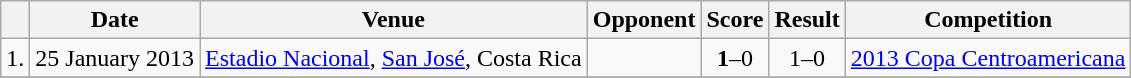<table class="wikitable">
<tr>
<th></th>
<th>Date</th>
<th>Venue</th>
<th>Opponent</th>
<th>Score</th>
<th>Result</th>
<th>Competition</th>
</tr>
<tr>
<td align="center">1.</td>
<td>25 January 2013</td>
<td><a href='#'>Estadio Nacional</a>, <a href='#'>San José</a>, Costa Rica</td>
<td></td>
<td align="center"><strong>1</strong>–0</td>
<td align="center">1–0</td>
<td><a href='#'>2013 Copa Centroamericana</a></td>
</tr>
<tr>
</tr>
</table>
